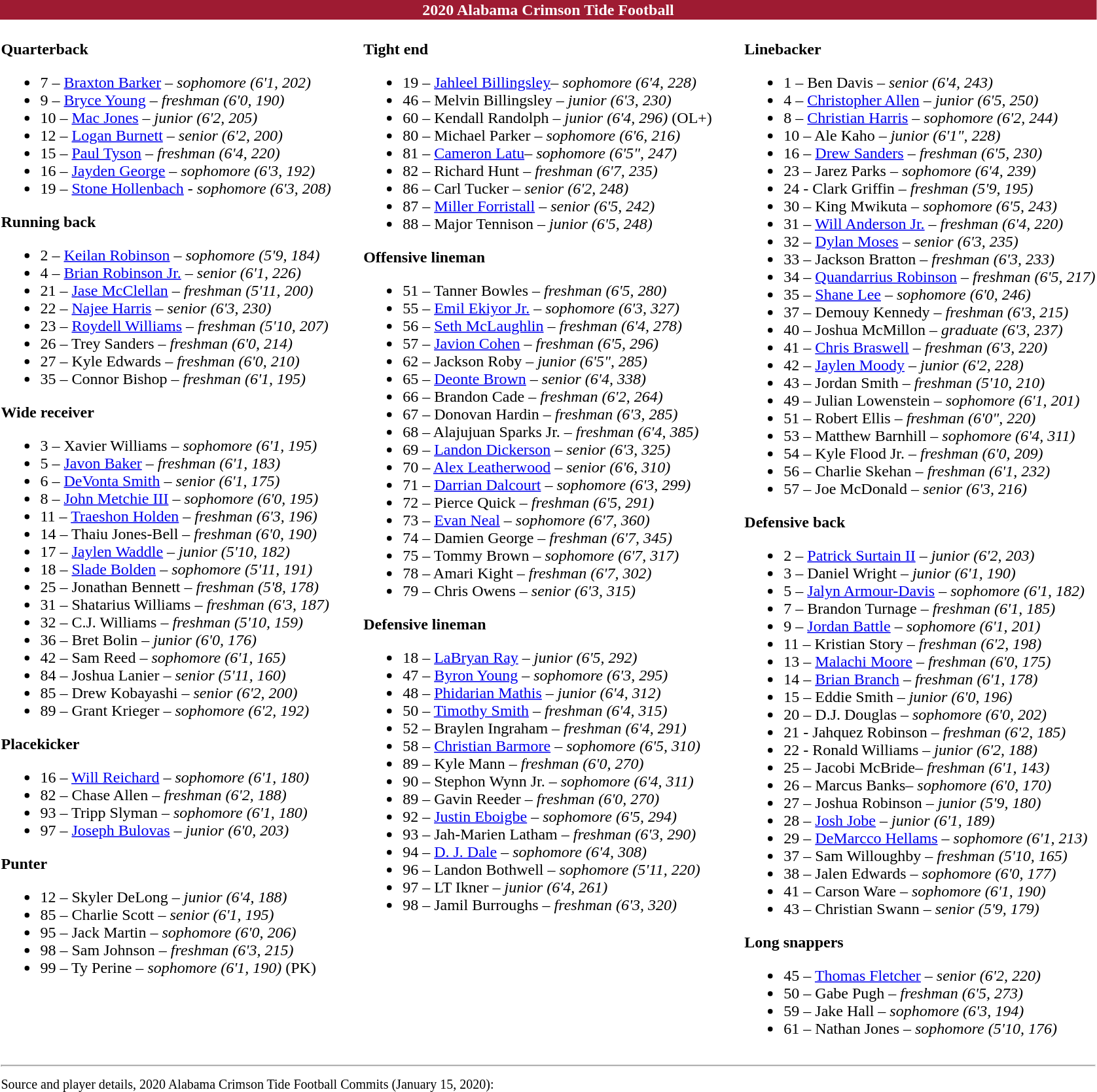<table class="toccolours" style="text-align: left;">
<tr>
<td colspan=11 style="color:#FFFFFF;background:#9E1B32; text-align: center"><strong>2020 Alabama Crimson Tide Football</strong></td>
</tr>
<tr>
<td valign="top"><br><strong>Quarterback</strong><ul><li>7 – <a href='#'>Braxton Barker</a> – <em> sophomore (6'1, 202)</em></li><li>9 – <a href='#'>Bryce Young</a> – <em>freshman (6'0, 190)</em></li><li>10 – <a href='#'>Mac Jones</a> – <em> junior (6'2, 205)</em></li><li>12 – <a href='#'>Logan Burnett</a> – <em>senior (6'2, 200)</em></li><li>15 – <a href='#'>Paul Tyson</a> – <em> freshman (6'4, 220)</em></li><li>16 – <a href='#'>Jayden George</a> – <em>sophomore (6'3, 192)</em></li><li>19 – <a href='#'>Stone Hollenbach</a> - <em>sophomore (6'3, 208)</em></li></ul><strong>Running back</strong><ul><li>2 – <a href='#'>Keilan Robinson</a> – <em>sophomore  (5'9, 184)</em></li><li>4 – <a href='#'>Brian Robinson Jr.</a> – <em>senior (6'1, 226)</em></li><li>21 – <a href='#'>Jase McClellan</a> – <em>freshman (5'11, 200)</em></li><li>22 – <a href='#'>Najee Harris</a> – <em>senior (6'3, 230)</em></li><li>23 – <a href='#'>Roydell Williams</a> – <em>freshman (5'10, 207)</em></li><li>26 – Trey Sanders – <em> freshman (6'0, 214)</em></li><li>27 – Kyle Edwards – <em>freshman (6'0, 210)</em></li><li>35 – Connor Bishop – <em> freshman (6'1, 195)</em></li></ul><strong>Wide receiver</strong><ul><li>3 – Xavier Williams – <em> sophomore (6'1, 195)</em></li><li>5 – <a href='#'>Javon Baker</a> – <em>freshman (6'1, 183)</em></li><li>6 – <a href='#'>DeVonta Smith</a> – <em>senior (6'1, 175)</em></li><li>8 – <a href='#'>John Metchie III</a> – <em>sophomore (6'0, 195)</em></li><li>11 – <a href='#'>Traeshon Holden</a> – <em>freshman (6'3, 196)</em></li><li>14 – Thaiu Jones-Bell – <em>freshman (6'0, 190)</em></li><li>17 – <a href='#'>Jaylen Waddle</a> – <em>junior (5'10, 182)</em></li><li>18 – <a href='#'>Slade Bolden</a> – <em> sophomore (5'11, 191)</em></li><li>25 – Jonathan Bennett – <em>freshman (5'8, 178)</em></li><li>31 – Shatarius Williams – <em>freshman (6'3, 187)</em></li><li>32 – C.J. Williams – <em>freshman (5'10, 159)</em></li><li>36 – Bret Bolin – <em> junior (6'0, 176)</em></li><li>42 – Sam Reed – <em>sophomore (6'1, 165)</em></li><li>84 – Joshua Lanier – <em> senior (5'11, 160)</em></li><li>85 – Drew Kobayashi – <em> senior (6'2, 200)</em></li><li>89 – Grant Krieger – <em>sophomore (6'2, 192)</em></li></ul><strong>Placekicker</strong><ul><li>16 – <a href='#'>Will Reichard</a> – <em>sophomore (6'1, 180)</em></li><li>82 – Chase Allen – <em>freshman (6'2, 188)</em></li><li>93 – Tripp Slyman – <em> sophomore (6'1, 180)</em></li><li>97 – <a href='#'>Joseph Bulovas</a> – <em> junior (6'0, 203)</em></li></ul><strong>Punter</strong><ul><li>12 – Skyler DeLong – <em>junior (6'4, 188)</em></li><li>85 – Charlie Scott – <em>senior (6'1, 195)</em></li><li>95 – Jack Martin – <em>sophomore (6'0, 206)</em></li><li>98 – Sam Johnson – <em>freshman  (6'3, 215)</em></li><li>99 – Ty Perine – <em>sophomore (6'1, 190)</em> (PK)</li></ul></td>
<td width="25"> </td>
<td valign="top"><br><strong>Tight end</strong><ul><li>19 – <a href='#'>Jahleel Billingsley</a>– <em>sophomore (6'4, 228)</em></li><li>46 – Melvin Billingsley – <em>junior (6'3, 230)</em></li><li>60 – Kendall Randolph – <em> junior (6'4, 296)</em> (OL+)</li><li>80 – Michael Parker – <em> sophomore (6'6, 216)</em></li><li>81 – <a href='#'>Cameron Latu</a>– <em> sophomore (6'5", 247)</em></li><li>82 – Richard Hunt – <em> freshman (6'7, 235)</em></li><li>86 – Carl Tucker – <em>senior (6'2, 248)</em></li><li>87 – <a href='#'>Miller Forristall</a> – <em> senior (6'5, 242)</em></li><li>88 – Major Tennison – <em> junior (6'5, 248)</em></li></ul><strong>Offensive lineman</strong><ul><li>51 – Tanner Bowles – <em> freshman (6'5, 280)</em></li><li>55 – <a href='#'>Emil Ekiyor Jr.</a> – <em> sophomore (6'3, 327)</em></li><li>56 – <a href='#'>Seth McLaughlin</a> – <em>freshman (6'4, 278)</em></li><li>57 – <a href='#'>Javion Cohen</a> – <em>freshman (6'5, 296)</em></li><li>62 – Jackson Roby – <em>junior (6'5", 285)</em></li><li>65 – <a href='#'>Deonte Brown</a> – <em> senior (6'4, 338)</em></li><li>66 – Brandon Cade – <em>freshman (6'2, 264)</em></li><li>67 – Donovan Hardin – <em>freshman (6'3, 285)</em></li><li>68 – Alajujuan Sparks Jr. – <em>freshman (6'4, 385)</em></li><li>69 – <a href='#'>Landon Dickerson</a> – <em> senior (6'3, 325)</em></li><li>70 – <a href='#'>Alex Leatherwood</a> – <em>senior (6'6, 310)</em></li><li>71 – <a href='#'>Darrian Dalcourt</a> – <em>sophomore (6'3, 299)</em></li><li>72 – Pierce Quick – <em> freshman (6'5, 291)</em></li><li>73 – <a href='#'>Evan Neal</a> – <em>sophomore (6'7, 360)</em></li><li>74 – Damien George – <em>freshman (6'7, 345)</em></li><li>75 – Tommy Brown – <em> sophomore (6'7, 317)</em></li><li>78 – Amari Kight – <em> freshman (6'7, 302)</em></li><li>79 – Chris Owens – <em> senior (6'3, 315)</em></li></ul><strong>Defensive lineman</strong><ul><li>18 – <a href='#'>LaBryan Ray</a> – <em> junior (6'5, 292)</em></li><li>47 – <a href='#'>Byron Young</a> – <em>sophomore (6'3, 295)</em></li><li>48 – <a href='#'>Phidarian Mathis</a> – <em> junior (6'4, 312)</em></li><li>50 – <a href='#'>Timothy Smith</a> – <em>freshman (6'4, 315)</em></li><li>52 – Braylen Ingraham – <em> freshman (6'4, 291)</em></li><li>58 – <a href='#'>Christian Barmore</a> – <em> sophomore (6'5, 310)</em></li><li>89 – Kyle Mann – <em>freshman (6'0, 270)</em></li><li>90 – Stephon Wynn Jr. – <em> sophomore (6'4, 311)</em></li><li>89 – Gavin Reeder – <em> freshman (6'0, 270)</em></li><li>92 – <a href='#'>Justin Eboigbe</a> – <em>sophomore (6'5, 294)</em></li><li>93 – Jah-Marien Latham – <em>freshman (6'3, 290)</em></li><li>94 – <a href='#'>D. J. Dale</a> – <em>sophomore (6'4, 308)</em></li><li>96 – Landon Bothwell – <em> sophomore (5'11, 220)</em></li><li>97 – LT Ikner – <em>junior (6'4, 261)</em></li><li>98 – Jamil Burroughs – <em>freshman (6'3, 320)</em></li></ul></td>
<td width="25"> </td>
<td valign="top"><br><strong>Linebacker</strong><ul><li>1 – Ben Davis – <em> senior (6'4, 243)</em></li><li>4 – <a href='#'>Christopher Allen</a> – <em> junior (6'5, 250)</em></li><li>8 – <a href='#'>Christian Harris</a> – <em>sophomore (6'2, 244)</em></li><li>10 – Ale Kaho – <em>junior (6'1", 228)</em></li><li>16 – <a href='#'>Drew Sanders</a> – <em>freshman (6'5, 230) </em></li><li>23 – Jarez Parks – <em> sophomore (6'4, 239)</em></li><li>24 - Clark Griffin – <em>freshman (5'9, 195)</em></li><li>30 – King Mwikuta – <em>sophomore (6'5, 243)</em></li><li>31 – <a href='#'>Will Anderson Jr.</a> – <em>freshman (6'4, 220)</em></li><li>32 – <a href='#'>Dylan Moses</a> – <em>senior (6'3, 235)</em></li><li>33 – Jackson Bratton – <em>freshman (6'3, 233)</em></li><li>34 – <a href='#'>Quandarrius Robinson</a> – <em>freshman (6'5, 217)</em></li><li>35 – <a href='#'>Shane Lee</a> – <em>sophomore (6'0, 246)</em></li><li>37 – Demouy Kennedy – <em>freshman (6'3, 215) </em></li><li>40 – Joshua McMillon – <em>graduate (6'3, 237)</em></li><li>41 – <a href='#'>Chris Braswell</a> – <em>freshman (6'3, 220)</em></li><li>42 – <a href='#'>Jaylen Moody</a> – <em>junior (6'2, 228)</em></li><li>43 – Jordan Smith – <em>freshman (5'10, 210)</em></li><li>49 – Julian Lowenstein – <em>sophomore (6'1, 201)</em></li><li>51 – Robert Ellis – <em>freshman (6'0", 220)</em></li><li>53 – Matthew Barnhill  – <em>sophomore (6'4, 311)</em></li><li>54 – Kyle Flood Jr. – <em>freshman (6'0, 209)</em></li><li>56 – Charlie Skehan – <em>freshman (6'1, 232)</em></li><li>57 – Joe McDonald – <em> senior (6'3, 216)</em></li></ul><strong>Defensive back</strong><ul><li>2 – <a href='#'>Patrick Surtain II</a> – <em>junior (6'2, 203)</em></li><li>3 – Daniel Wright – <em> junior (6'1, 190)</em></li><li>5 – <a href='#'>Jalyn Armour-Davis</a> – <em> sophomore (6'1, 182)</em></li><li>7 – Brandon Turnage – <em> freshman (6'1, 185)</em></li><li>9 – <a href='#'>Jordan Battle</a> – <em>sophomore (6'1, 201)</em></li><li>11 –  Kristian Story – <em>freshman (6'2, 198)</em></li><li>13 –  <a href='#'>Malachi Moore</a> – <em>freshman (6'0, 175)</em></li><li>14 – <a href='#'>Brian Branch</a> – <em>freshman (6'1, 178)</em></li><li>15 – Eddie Smith – <em>junior (6'0, 196)</em></li><li>20 – D.J. Douglas – <em>sophomore (6'0, 202)</em></li><li>21 - Jahquez Robinson – <em>freshman (6'2, 185)</em></li><li>22 - Ronald Williams – <em>junior (6'2, 188) </em></li><li>25 – Jacobi McBride– <em>freshman (6'1, 143)</em></li><li>26 – Marcus Banks– <em>sophomore (6'0, 170)</em></li><li>27 – Joshua Robinson – <em> junior (5'9, 180)</em></li><li>28 – <a href='#'>Josh Jobe</a> – <em>junior (6'1, 189)</em></li><li>29 – <a href='#'>DeMarcco Hellams</a> – <em>sophomore (6'1, 213)</em></li><li>37 – Sam Willoughby – <em>freshman (5'10, 165)</em></li><li>38 – Jalen Edwards – <em>sophomore (6'0, 177)</em></li><li>41 – Carson Ware – <em>sophomore (6'1, 190)</em></li><li>43 – Christian Swann – <em>senior (5'9, 179)</em></li></ul><strong>Long snappers</strong><ul><li>45 – <a href='#'>Thomas Fletcher</a> – <em>senior (6'2, 220)</em></li><li>50 – Gabe Pugh – <em> freshman (6'5, 273)</em></li><li>59 – Jake Hall – <em> sophomore (6'3, 194)</em></li><li>61 – Nathan Jones – <em>sophomore (5'10, 176)</em></li></ul></td>
</tr>
<tr>
<td colspan="7"><hr><small>Source and player details, 2020 Alabama Crimson Tide Football Commits (January 15, 2020):</small></td>
</tr>
</table>
